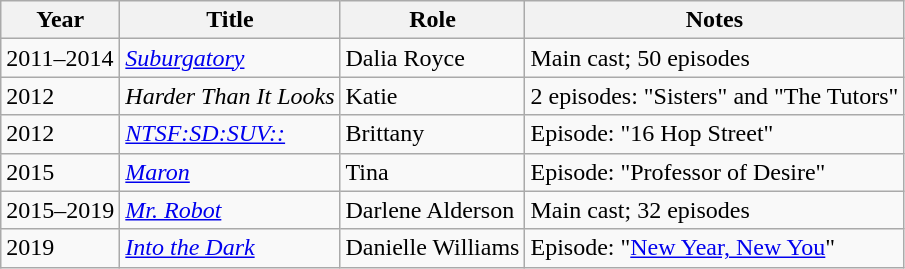<table class="wikitable sortable">
<tr>
<th>Year</th>
<th>Title</th>
<th>Role</th>
<th>Notes</th>
</tr>
<tr>
<td>2011–2014</td>
<td><em><a href='#'>Suburgatory</a></em></td>
<td>Dalia Royce</td>
<td>Main cast; 50 episodes</td>
</tr>
<tr>
<td>2012</td>
<td><em>Harder Than It Looks</em></td>
<td>Katie</td>
<td>2 episodes: "Sisters" and "The Tutors"</td>
</tr>
<tr>
<td>2012</td>
<td><em><a href='#'>NTSF:SD:SUV::</a></em></td>
<td>Brittany</td>
<td>Episode: "16 Hop Street"</td>
</tr>
<tr>
<td>2015</td>
<td><em><a href='#'>Maron</a></em></td>
<td>Tina</td>
<td>Episode: "Professor of Desire"</td>
</tr>
<tr>
<td>2015–2019</td>
<td><em><a href='#'>Mr. Robot</a></em></td>
<td>Darlene Alderson</td>
<td>Main cast; 32 episodes</td>
</tr>
<tr>
<td>2019</td>
<td><em><a href='#'>Into the Dark</a></em></td>
<td>Danielle Williams</td>
<td>Episode: "<a href='#'>New Year, New You</a>"</td>
</tr>
</table>
